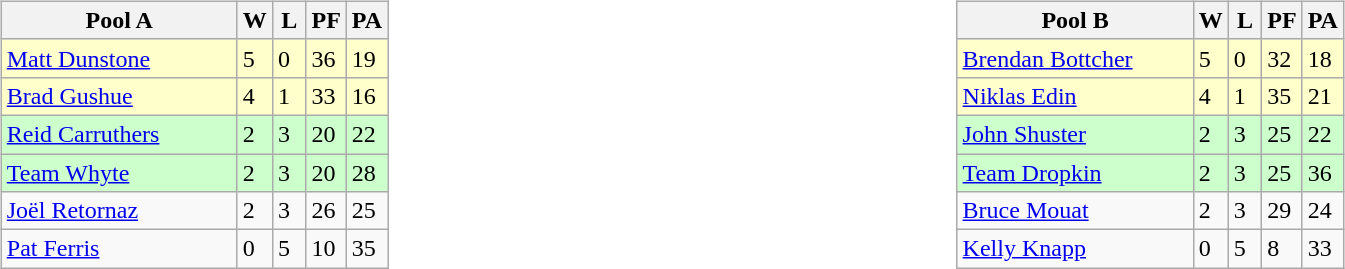<table table>
<tr>
<td valign=top width=10%><br><table class=wikitable>
<tr>
<th width=150>Pool A</th>
<th width=15>W</th>
<th width=15>L</th>
<th width=15>PF</th>
<th width=15>PA</th>
</tr>
<tr bgcolor=#ffffcc>
<td> <a href='#'>Matt Dunstone</a></td>
<td>5</td>
<td>0</td>
<td>36</td>
<td>19</td>
</tr>
<tr bgcolor=#ffffcc>
<td> <a href='#'>Brad Gushue</a></td>
<td>4</td>
<td>1</td>
<td>33</td>
<td>16</td>
</tr>
<tr bgcolor=#ccffcc>
<td> <a href='#'>Reid Carruthers</a></td>
<td>2</td>
<td>3</td>
<td>20</td>
<td>22</td>
</tr>
<tr bgcolor=#ccffcc>
<td> <a href='#'>Team Whyte</a></td>
<td>2</td>
<td>3</td>
<td>20</td>
<td>28</td>
</tr>
<tr>
<td> <a href='#'>Joël Retornaz</a></td>
<td>2</td>
<td>3</td>
<td>26</td>
<td>25</td>
</tr>
<tr>
<td> <a href='#'>Pat Ferris</a></td>
<td>0</td>
<td>5</td>
<td>10</td>
<td>35</td>
</tr>
</table>
</td>
<td valign=top width=10%><br><table class=wikitable>
<tr>
<th width=150>Pool B</th>
<th width=15>W</th>
<th width=15>L</th>
<th width=15>PF</th>
<th width=15>PA</th>
</tr>
<tr bgcolor=#ffffcc>
<td> <a href='#'>Brendan Bottcher</a></td>
<td>5</td>
<td>0</td>
<td>32</td>
<td>18</td>
</tr>
<tr bgcolor=#ffffcc>
<td> <a href='#'>Niklas Edin</a></td>
<td>4</td>
<td>1</td>
<td>35</td>
<td>21</td>
</tr>
<tr bgcolor=#ccffcc>
<td> <a href='#'>John Shuster</a></td>
<td>2</td>
<td>3</td>
<td>25</td>
<td>22</td>
</tr>
<tr bgcolor=#ccffcc>
<td> <a href='#'>Team Dropkin</a></td>
<td>2</td>
<td>3</td>
<td>25</td>
<td>36</td>
</tr>
<tr>
<td> <a href='#'>Bruce Mouat</a></td>
<td>2</td>
<td>3</td>
<td>29</td>
<td>24</td>
</tr>
<tr>
<td> <a href='#'>Kelly Knapp</a></td>
<td>0</td>
<td>5</td>
<td>8</td>
<td>33</td>
</tr>
</table>
</td>
</tr>
</table>
